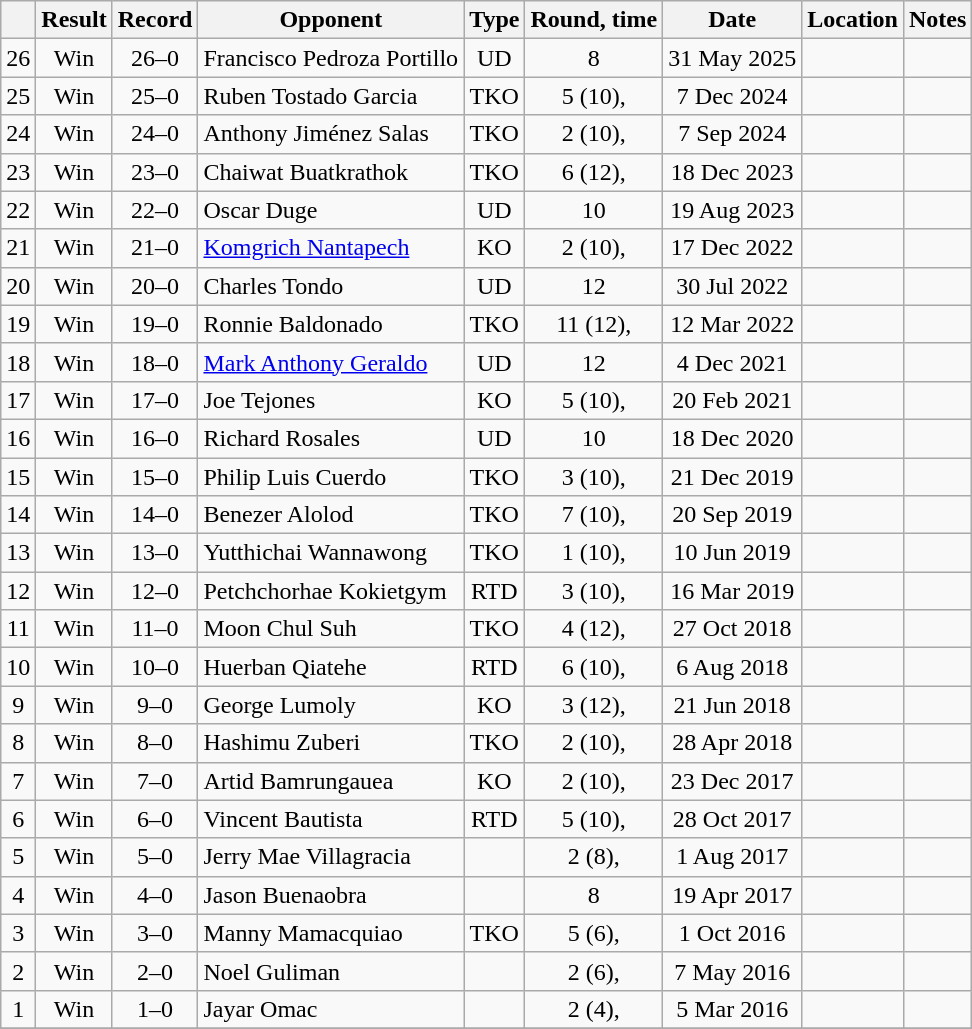<table class="wikitable" style="text-align:center">
<tr>
<th></th>
<th>Result</th>
<th>Record</th>
<th>Opponent</th>
<th>Type</th>
<th>Round, time</th>
<th>Date</th>
<th>Location</th>
<th>Notes</th>
</tr>
<tr>
<td>26</td>
<td>Win</td>
<td>26–0</td>
<td style="text-align:left;">Francisco Pedroza Portillo</td>
<td>UD</td>
<td>8</td>
<td>31 May 2025</td>
<td style="text-align:left;"></td>
<td style="text-align:left;"></td>
</tr>
<tr>
<td>25</td>
<td>Win</td>
<td>25–0</td>
<td style="text-align:left;">Ruben Tostado Garcia</td>
<td>TKO</td>
<td>5 (10), </td>
<td>7 Dec 2024</td>
<td style="text-align:left;"></td>
<td style="text-align:left;"></td>
</tr>
<tr>
<td>24</td>
<td>Win</td>
<td>24–0</td>
<td style="text-align:left;">Anthony Jiménez Salas</td>
<td>TKO</td>
<td>2 (10), </td>
<td>7 Sep 2024</td>
<td style="text-align:left;"></td>
<td style="text-align:left;"></td>
</tr>
<tr>
<td>23</td>
<td>Win</td>
<td>23–0</td>
<td style="text-align:left;">Chaiwat Buatkrathok</td>
<td>TKO</td>
<td>6 (12), </td>
<td>18 Dec 2023</td>
<td style="text-align:left;"></td>
<td style="text-align:left;"></td>
</tr>
<tr>
<td>22</td>
<td>Win</td>
<td>22–0</td>
<td style="text-align:left;">Oscar Duge</td>
<td>UD</td>
<td>10</td>
<td>19 Aug 2023</td>
<td style="text-align:left;"></td>
<td style="text-align:left;"></td>
</tr>
<tr>
<td>21</td>
<td>Win</td>
<td>21–0</td>
<td style="text-align:left;"><a href='#'>Komgrich Nantapech</a></td>
<td>KO</td>
<td>2 (10), </td>
<td>17 Dec 2022</td>
<td align=left></td>
<td style="text-align:left;"></td>
</tr>
<tr>
<td>20</td>
<td>Win</td>
<td>20–0</td>
<td style="text-align:left;">Charles Tondo</td>
<td>UD</td>
<td>12</td>
<td>30 Jul 2022</td>
<td style="text-align:left;"></td>
<td align=left></td>
</tr>
<tr>
<td>19</td>
<td>Win</td>
<td>19–0</td>
<td style="text-align:left;">Ronnie Baldonado</td>
<td>TKO</td>
<td>11 (12), </td>
<td>12 Mar 2022</td>
<td style="text-align:left;"></td>
<td style="text-align:left;"></td>
</tr>
<tr>
<td>18</td>
<td>Win</td>
<td>18–0</td>
<td align=left><a href='#'>Mark Anthony Geraldo</a></td>
<td>UD</td>
<td>12</td>
<td>4 Dec 2021</td>
<td align=left></td>
<td align=left></td>
</tr>
<tr>
<td>17</td>
<td>Win</td>
<td>17–0</td>
<td align=left>Joe Tejones</td>
<td>KO</td>
<td>5 (10), </td>
<td>20 Feb 2021</td>
<td align=left></td>
<td align=left></td>
</tr>
<tr>
<td>16</td>
<td>Win</td>
<td>16–0</td>
<td align=left>Richard Rosales</td>
<td>UD</td>
<td>10</td>
<td>18 Dec 2020</td>
<td align=left></td>
<td align=left></td>
</tr>
<tr>
<td>15</td>
<td>Win</td>
<td>15–0</td>
<td align=left>Philip Luis Cuerdo</td>
<td>TKO</td>
<td>3 (10), </td>
<td>21 Dec 2019</td>
<td align=left></td>
<td align=left></td>
</tr>
<tr>
<td>14</td>
<td>Win</td>
<td>14–0</td>
<td align=left>Benezer Alolod</td>
<td>TKO</td>
<td>7 (10), </td>
<td>20 Sep 2019</td>
<td align=left></td>
<td align=left></td>
</tr>
<tr>
<td>13</td>
<td>Win</td>
<td>13–0</td>
<td align=left>Yutthichai Wannawong</td>
<td>TKO</td>
<td>1 (10), </td>
<td>10 Jun 2019</td>
<td align=left></td>
<td align=left></td>
</tr>
<tr>
<td>12</td>
<td>Win</td>
<td>12–0</td>
<td align=left>Petchchorhae Kokietgym</td>
<td>RTD</td>
<td>3 (10), </td>
<td>16 Mar 2019</td>
<td align=left></td>
<td align=left></td>
</tr>
<tr>
<td>11</td>
<td>Win</td>
<td>11–0</td>
<td align=left>Moon Chul Suh</td>
<td>TKO</td>
<td>4 (12), </td>
<td>27 Oct 2018</td>
<td align=left></td>
<td align=left></td>
</tr>
<tr>
<td>10</td>
<td>Win</td>
<td>10–0</td>
<td align=left>Huerban Qiatehe</td>
<td>RTD</td>
<td>6 (10), </td>
<td>6 Aug 2018</td>
<td align=left></td>
<td align=left></td>
</tr>
<tr>
<td>9</td>
<td>Win</td>
<td>9–0</td>
<td align=left>George Lumoly</td>
<td>KO</td>
<td>3 (12), </td>
<td>21 Jun 2018</td>
<td align=left></td>
<td align=left></td>
</tr>
<tr>
<td>8</td>
<td>Win</td>
<td>8–0</td>
<td align=left>Hashimu Zuberi</td>
<td>TKO</td>
<td>2 (10), </td>
<td>28 Apr 2018</td>
<td align=left></td>
<td align=left></td>
</tr>
<tr>
<td>7</td>
<td>Win</td>
<td>7–0</td>
<td align=left>Artid Bamrungauea</td>
<td>KO</td>
<td>2 (10), </td>
<td>23 Dec 2017</td>
<td align=left></td>
<td align=left></td>
</tr>
<tr>
<td>6</td>
<td>Win</td>
<td>6–0</td>
<td align=left>Vincent Bautista</td>
<td>RTD</td>
<td>5 (10), </td>
<td>28 Oct 2017</td>
<td align=left></td>
<td align=left></td>
</tr>
<tr>
<td>5</td>
<td>Win</td>
<td>5–0</td>
<td align=left>Jerry Mae Villagracia</td>
<td></td>
<td>2 (8), </td>
<td>1 Aug 2017</td>
<td align=left></td>
<td align=left></td>
</tr>
<tr>
<td>4</td>
<td>Win</td>
<td>4–0</td>
<td align=left>Jason Buenaobra</td>
<td></td>
<td>8</td>
<td>19 Apr 2017</td>
<td align=left></td>
<td align=left></td>
</tr>
<tr>
<td>3</td>
<td>Win</td>
<td>3–0</td>
<td align=left>Manny Mamacquiao</td>
<td>TKO</td>
<td>5 (6), </td>
<td>1 Oct 2016</td>
<td align=left></td>
<td align=left></td>
</tr>
<tr>
<td>2</td>
<td>Win</td>
<td>2–0</td>
<td align=left>Noel Guliman</td>
<td></td>
<td>2 (6), </td>
<td>7 May 2016</td>
<td align=left></td>
<td align=left></td>
</tr>
<tr>
<td>1</td>
<td>Win</td>
<td>1–0</td>
<td align=left>Jayar Omac</td>
<td></td>
<td>2 (4), </td>
<td>5 Mar 2016</td>
<td align=left></td>
<td align=left></td>
</tr>
<tr>
</tr>
</table>
